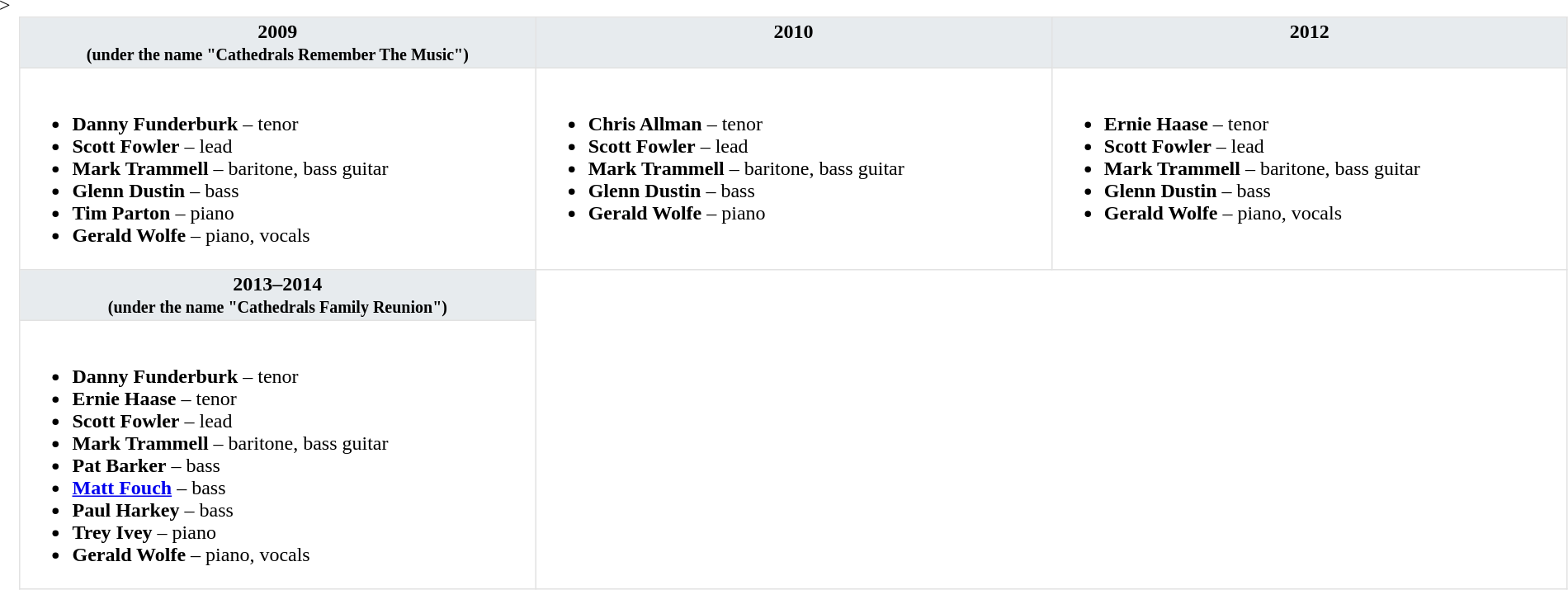<table class="toccolours" style="float: width: 375px; margin: 0 0 1em 1em; border-collapse: collapse; border: 1px solid #E2E2E2;" width="99%" cellspacing="0" cellpadding="2" border="1" <big   >>
<tr>
<th width="25%" valign="top" bgcolor="#E7EBEE">2009<br><small>(under the name "Cathedrals Remember The Music")</small></th>
<th width="25%" valign="top" bgcolor="#E7EBEE">2010</th>
<th width="25%" valign="top" bgcolor="#E7EBEE">2012</th>
</tr>
<tr>
<td valign="top"><br><ul><li><strong>Danny Funderburk</strong> – tenor</li><li><strong>Scott Fowler</strong> – lead</li><li><strong>Mark Trammell</strong> – baritone, bass guitar</li><li><strong>Glenn Dustin</strong> – bass</li><li><strong>Tim Parton</strong> – piano</li><li><strong>Gerald Wolfe</strong> – piano, vocals</li></ul></td>
<td valign="top"><br><ul><li><strong>Chris Allman</strong> – tenor</li><li><strong>Scott Fowler</strong> – lead</li><li><strong>Mark Trammell</strong> – baritone, bass guitar</li><li><strong>Glenn Dustin</strong> – bass</li><li><strong>Gerald Wolfe</strong> – piano</li></ul></td>
<td valign="top"><br><ul><li><strong>Ernie Haase</strong> – tenor</li><li><strong>Scott Fowler</strong> – lead</li><li><strong>Mark Trammell</strong> – baritone, bass guitar</li><li><strong>Glenn Dustin</strong> – bass</li><li><strong>Gerald Wolfe</strong> – piano, vocals</li></ul></td>
</tr>
<tr>
<th width="25%" valign="top" bgcolor="#E7EBEE">2013–2014<br><small>(under the name "Cathedrals Family Reunion")</small></th>
</tr>
<tr>
<td valign="top"><br><ul><li><strong>Danny Funderburk</strong> – tenor</li><li><strong>Ernie Haase</strong> – tenor</li><li><strong>Scott Fowler</strong> – lead</li><li><strong>Mark Trammell</strong> – baritone, bass guitar</li><li><strong>Pat Barker</strong> – bass</li><li><strong><a href='#'>Matt Fouch</a></strong> – bass</li><li><strong>Paul Harkey</strong> – bass</li><li><strong>Trey Ivey</strong> – piano</li><li><strong>Gerald Wolfe</strong> – piano, vocals</li></ul></td>
</tr>
</table>
